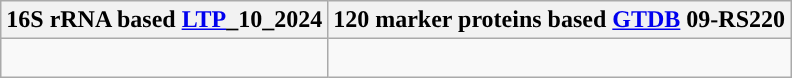<table class="wikitable">
<tr>
<th colspan=1>16S rRNA based <a href='#'>LTP</a>_10_2024</th>
<th colspan=1>120 marker proteins based <a href='#'>GTDB</a> 09-RS220</th>
</tr>
<tr>
<td style="vertical-align:top"><br></td>
<td><br></td>
</tr>
</table>
